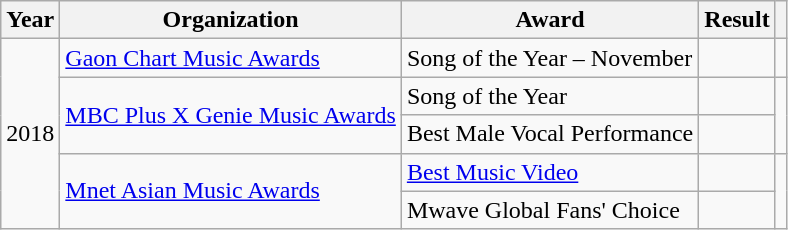<table class="wikitable plainrowheaders">
<tr>
<th scope="col">Year</th>
<th scope="col">Organization</th>
<th scope="col">Award</th>
<th scope="col">Result</th>
<th class="unsortable"></th>
</tr>
<tr>
<td rowspan=5>2018</td>
<td><a href='#'>Gaon Chart Music Awards</a></td>
<td>Song of the Year – November</td>
<td></td>
<td align="center"></td>
</tr>
<tr>
<td rowspan=2><a href='#'>MBC Plus X Genie Music Awards</a></td>
<td>Song of the Year</td>
<td></td>
<td align="center" rowspan=2></td>
</tr>
<tr>
<td>Best Male Vocal Performance</td>
<td></td>
</tr>
<tr>
<td rowspan=2><a href='#'>Mnet Asian Music Awards</a></td>
<td><a href='#'>Best Music Video</a></td>
<td></td>
<td align="center" rowspan=2></td>
</tr>
<tr>
<td>Mwave Global Fans' Choice</td>
<td></td>
</tr>
</table>
